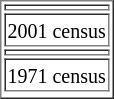<table border="1">
<tr>
<td></td>
</tr>
<tr>
<td><small>2001 census</small></td>
</tr>
<tr>
<td></td>
</tr>
<tr>
<td><small>1971 census</small></td>
</tr>
<tr>
</tr>
</table>
